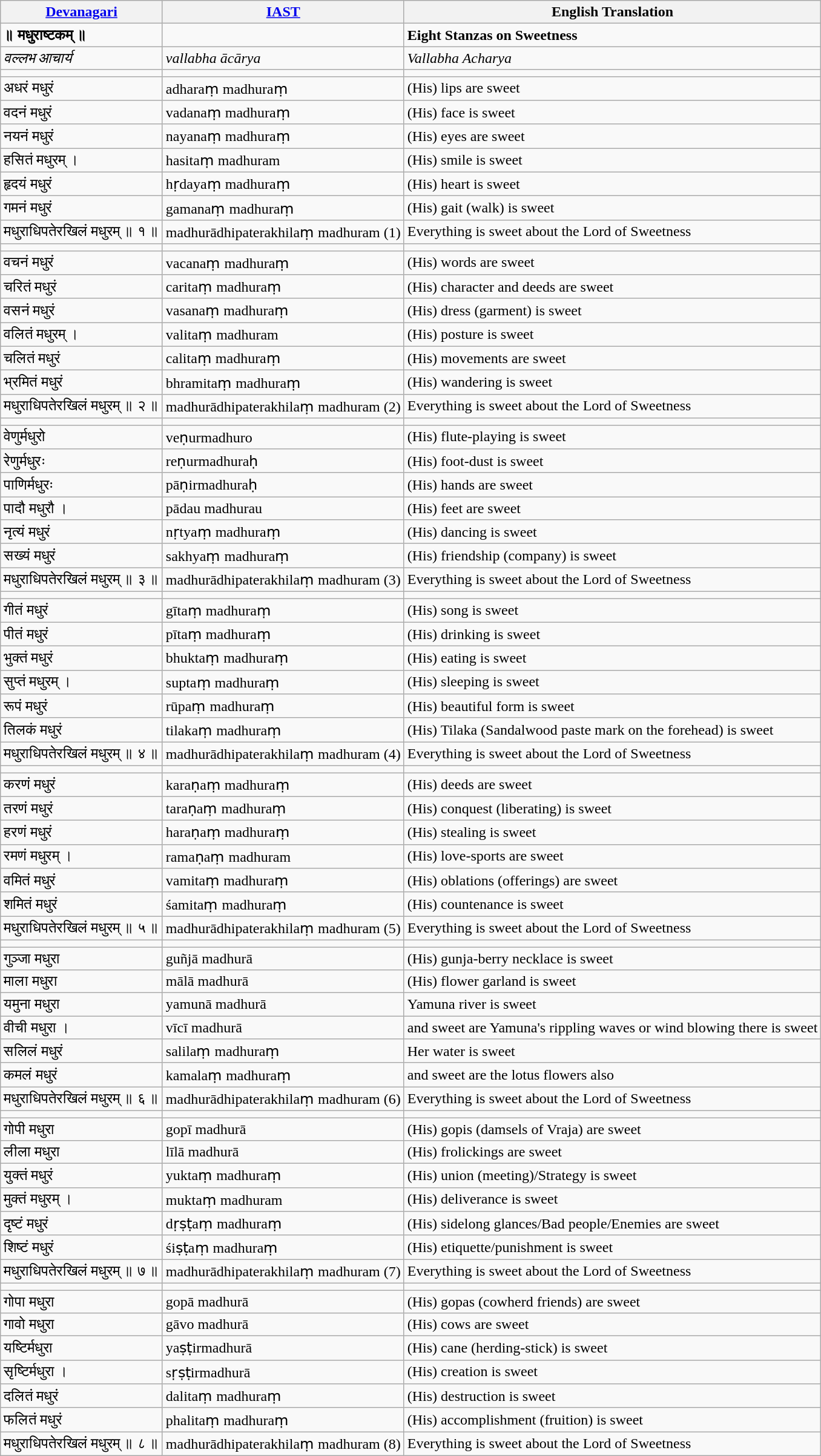<table class="wikitable">
<tr>
<th><a href='#'>Devanagari</a></th>
<th><a href='#'>IAST</a></th>
<th>English Translation</th>
</tr>
<tr>
<td><strong>॥ मधुराष्टकम् ॥</strong></td>
<td></td>
<td><strong>Eight Stanzas on Sweetness</strong></td>
</tr>
<tr>
<td><em>वल्लभ आचार्य</em></td>
<td><em>vallabha ācārya</em></td>
<td><em>Vallabha Acharya</em></td>
</tr>
<tr>
<td></td>
<td></td>
<td></td>
</tr>
<tr>
<td>अधरं मधुरं</td>
<td>adharaṃ madhuraṃ</td>
<td>(His) lips are sweet</td>
</tr>
<tr>
<td>वदनं मधुरं</td>
<td>vadanaṃ madhuraṃ</td>
<td>(His) face is sweet</td>
</tr>
<tr>
<td>नयनं मधुरं</td>
<td>nayanaṃ madhuraṃ</td>
<td>(His) eyes are sweet</td>
</tr>
<tr>
<td>हसितं मधुरम् ‌।</td>
<td>hasitaṃ madhuram</td>
<td>(His) smile is sweet</td>
</tr>
<tr>
<td>हृदयं मधुरं</td>
<td>hṛdayaṃ madhuraṃ</td>
<td>(His) heart is sweet</td>
</tr>
<tr>
<td>गमनं मधुरं</td>
<td>gamanaṃ madhuraṃ</td>
<td>(His) gait (walk) is sweet</td>
</tr>
<tr>
<td>मधुराधिपतेरखिलं मधुरम् ‌॥ १ ॥</td>
<td>madhurādhipaterakhilaṃ madhuram (1)</td>
<td>Everything is sweet about the Lord of Sweetness</td>
</tr>
<tr>
<td></td>
<td></td>
<td></td>
</tr>
<tr>
<td>वचनं मधुरं</td>
<td>vacanaṃ madhuraṃ</td>
<td>(His) words are sweet</td>
</tr>
<tr>
<td>चरितं मधुरं</td>
<td>caritaṃ madhuraṃ</td>
<td>(His) character and deeds are sweet</td>
</tr>
<tr>
<td>वसनं मधुरं</td>
<td>vasanaṃ madhuraṃ</td>
<td>(His) dress (garment) is sweet</td>
</tr>
<tr>
<td>वलितं मधुरम्‌ ।</td>
<td>valitaṃ madhuram</td>
<td>(His) posture is sweet</td>
</tr>
<tr>
<td>चलितं मधुरं</td>
<td>calitaṃ madhuraṃ</td>
<td>(His) movements are sweet</td>
</tr>
<tr>
<td>भ्रमितं मधुरं</td>
<td>bhramitaṃ madhuraṃ</td>
<td>(His) wandering is sweet</td>
</tr>
<tr>
<td>मधुराधिपतेरखिलं मधुरम्‌ ॥ २ ॥</td>
<td>madhurādhipaterakhilaṃ madhuram (2)</td>
<td>Everything is sweet about the Lord of Sweetness</td>
</tr>
<tr>
<td></td>
<td></td>
<td></td>
</tr>
<tr>
<td>वेणुर्मधुरो</td>
<td>veṇurmadhuro</td>
<td>(His) flute-playing is sweet</td>
</tr>
<tr>
<td>रेणुर्मधुरः</td>
<td>reṇurmadhuraḥ</td>
<td>(His) foot-dust is sweet</td>
</tr>
<tr>
<td>पाणिर्मधुरः</td>
<td>pāṇirmadhuraḥ</td>
<td>(His) hands are sweet</td>
</tr>
<tr>
<td>पादौ मधुरौ ।</td>
<td>pādau madhurau</td>
<td>(His) feet are sweet</td>
</tr>
<tr>
<td>नृत्यं मधुरं</td>
<td>nṛtyaṃ madhuraṃ</td>
<td>(His) dancing is sweet</td>
</tr>
<tr>
<td>सख्यं मधुरं</td>
<td>sakhyaṃ madhuraṃ</td>
<td>(His) friendship (company) is sweet</td>
</tr>
<tr>
<td>मधुराधिपतेरखिलं मधुरम्‌ ॥ ३ ॥</td>
<td>madhurādhipaterakhilaṃ madhuram (3)</td>
<td>Everything is sweet about the Lord of Sweetness</td>
</tr>
<tr>
<td></td>
<td></td>
<td></td>
</tr>
<tr>
<td>गीतं मधुरं</td>
<td>gītaṃ madhuraṃ</td>
<td>(His) song is sweet</td>
</tr>
<tr>
<td>पीतं मधुरं</td>
<td>pītaṃ madhuraṃ</td>
<td>(His) drinking is sweet</td>
</tr>
<tr>
<td>भुक्तं मधुरं</td>
<td>bhuktaṃ madhuraṃ</td>
<td>(His) eating is sweet</td>
</tr>
<tr>
<td>सुप्तं मधुरम्‌ ।</td>
<td>suptaṃ madhuraṃ</td>
<td>(His) sleeping is sweet</td>
</tr>
<tr>
<td>रूपं मधुरं</td>
<td>rūpaṃ madhuraṃ</td>
<td>(His) beautiful form is sweet</td>
</tr>
<tr>
<td>तिलकं मधुरं</td>
<td>tilakaṃ madhuraṃ</td>
<td>(His) Tilaka (Sandalwood paste mark on the forehead) is sweet</td>
</tr>
<tr>
<td>मधुराधिपतेरखिलं मधुरम् ‌॥ ४ ॥</td>
<td>madhurādhipaterakhilaṃ madhuram (4)</td>
<td>Everything is sweet about the Lord of Sweetness</td>
</tr>
<tr>
<td></td>
<td></td>
<td></td>
</tr>
<tr>
<td>करणं मधुरं</td>
<td>karaṇaṃ madhuraṃ</td>
<td>(His) deeds are sweet</td>
</tr>
<tr>
<td>तरणं मधुरं</td>
<td>taraṇaṃ madhuraṃ</td>
<td>(His) conquest (liberating) is sweet</td>
</tr>
<tr>
<td>हरणं मधुरं</td>
<td>haraṇaṃ madhuraṃ</td>
<td>(His) stealing is sweet</td>
</tr>
<tr>
<td>रमणं मधुरम् ‌।</td>
<td>ramaṇaṃ madhuram</td>
<td>(His) love-sports are sweet</td>
</tr>
<tr>
<td>वमितं मधुरं</td>
<td>vamitaṃ madhuraṃ</td>
<td>(His) oblations (offerings) are sweet</td>
</tr>
<tr>
<td>शमितं मधुरं</td>
<td>śamitaṃ madhuraṃ</td>
<td>(His) countenance is sweet</td>
</tr>
<tr>
<td>मधुराधिपतेरखिलं मधुरम्‌ ॥ ५ ॥</td>
<td>madhurādhipaterakhilaṃ madhuram (5)</td>
<td>Everything is sweet about the Lord of Sweetness</td>
</tr>
<tr>
<td></td>
<td></td>
<td></td>
</tr>
<tr>
<td>गुञ्जा मधुरा</td>
<td>guñjā madhurā</td>
<td>(His) gunja-berry necklace is sweet</td>
</tr>
<tr>
<td>माला मधुरा</td>
<td>mālā madhurā</td>
<td>(His) flower garland is sweet</td>
</tr>
<tr>
<td>यमुना मधुरा</td>
<td>yamunā madhurā</td>
<td>Yamuna river is sweet</td>
</tr>
<tr>
<td>वीची मधुरा ।</td>
<td>vīcī madhurā</td>
<td>and sweet are Yamuna's rippling waves or wind blowing there is sweet</td>
</tr>
<tr>
<td>सलिलं मधुरं</td>
<td>salilaṃ madhuraṃ</td>
<td>Her water is sweet</td>
</tr>
<tr>
<td>कमलं मधुरं</td>
<td>kamalaṃ madhuraṃ</td>
<td>and sweet are the lotus flowers also</td>
</tr>
<tr>
<td>मधुराधिपतेरखिलं मधुरम् ‌॥ ६ ॥</td>
<td>madhurādhipaterakhilaṃ madhuram (6)</td>
<td>Everything is sweet about the Lord of Sweetness</td>
</tr>
<tr>
<td></td>
<td></td>
<td></td>
</tr>
<tr>
<td>गोपी मधुरा</td>
<td>gopī madhurā</td>
<td>(His) gopis (damsels of Vraja) are sweet</td>
</tr>
<tr>
<td>लीला मधुरा</td>
<td>līlā madhurā</td>
<td>(His) frolickings are sweet</td>
</tr>
<tr>
<td>युक्तं मधुरं</td>
<td>yuktaṃ madhuraṃ</td>
<td>(His) union (meeting)/Strategy is sweet</td>
</tr>
<tr>
<td>मुक्तं मधुरम् ‌।</td>
<td>muktaṃ madhuram</td>
<td>(His) deliverance is sweet</td>
</tr>
<tr>
<td>दृष्टं मधुरं</td>
<td>dṛṣṭaṃ madhuraṃ</td>
<td>(His) sidelong glances/Bad people/Enemies are sweet</td>
</tr>
<tr>
<td>शिष्टं मधुरं</td>
<td>śiṣṭaṃ madhuraṃ</td>
<td>(His) etiquette/punishment is sweet</td>
</tr>
<tr>
<td>मधुराधिपतेरखिलं मधुरम् ‌॥ ७ ॥</td>
<td>madhurādhipaterakhilaṃ madhuram (7)</td>
<td>Everything is sweet about the Lord of Sweetness</td>
</tr>
<tr>
<td></td>
<td></td>
<td></td>
</tr>
<tr>
<td>गोपा मधुरा</td>
<td>gopā madhurā</td>
<td>(His) gopas (cowherd friends) are sweet</td>
</tr>
<tr>
<td>गावो मधुरा</td>
<td>gāvo madhurā</td>
<td>(His) cows are sweet</td>
</tr>
<tr>
<td>यष्टिर्मधुरा</td>
<td>yaṣṭirmadhurā</td>
<td>(His) cane (herding-stick) is sweet</td>
</tr>
<tr>
<td>सृष्टिर्मधुरा ।</td>
<td>sṛṣṭirmadhurā</td>
<td>(His) creation is sweet</td>
</tr>
<tr>
<td>दलितं मधुरं</td>
<td>dalitaṃ madhuraṃ</td>
<td>(His)  destruction is sweet</td>
</tr>
<tr>
<td>फलितं मधुरं</td>
<td>phalitaṃ madhuraṃ</td>
<td>(His) accomplishment (fruition) is sweet</td>
</tr>
<tr>
<td>मधुराधिपतेरखिलं मधुरम्‌ ॥ ८ ॥</td>
<td>madhurādhipaterakhilaṃ madhuram (8)</td>
<td>Everything is sweet about the Lord of Sweetness</td>
</tr>
</table>
